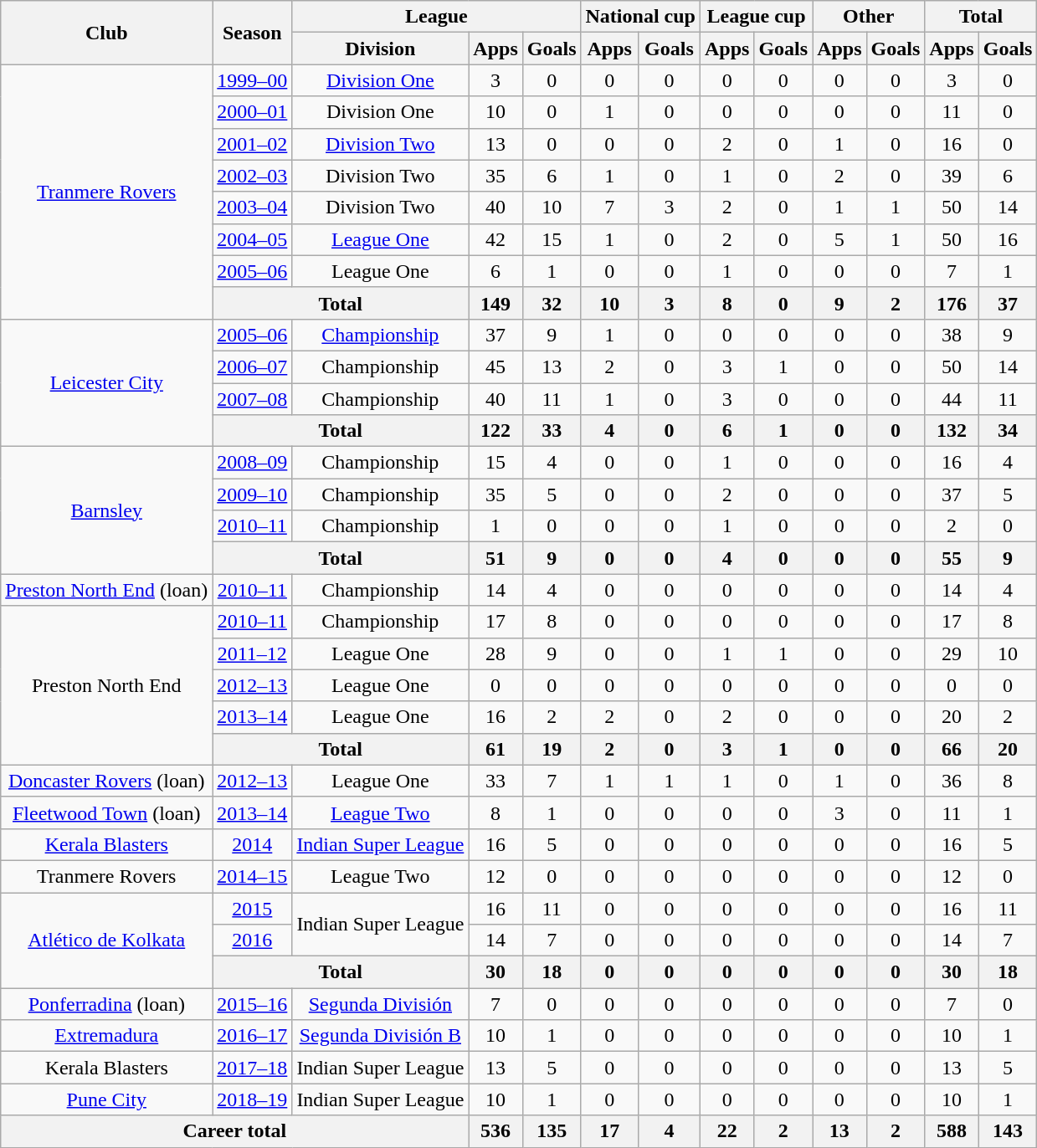<table class="wikitable" style="text-align:center">
<tr>
<th rowspan="2">Club</th>
<th rowspan="2">Season</th>
<th colspan="3">League</th>
<th colspan="2">National cup</th>
<th colspan="2">League cup</th>
<th colspan="2">Other</th>
<th colspan="2">Total</th>
</tr>
<tr>
<th>Division</th>
<th>Apps</th>
<th>Goals</th>
<th>Apps</th>
<th>Goals</th>
<th>Apps</th>
<th>Goals</th>
<th>Apps</th>
<th>Goals</th>
<th>Apps</th>
<th>Goals</th>
</tr>
<tr>
<td rowspan="8"><a href='#'>Tranmere Rovers</a></td>
<td><a href='#'>1999–00</a></td>
<td><a href='#'>Division One</a></td>
<td>3</td>
<td>0</td>
<td>0</td>
<td>0</td>
<td>0</td>
<td>0</td>
<td>0</td>
<td>0</td>
<td>3</td>
<td>0</td>
</tr>
<tr>
<td><a href='#'>2000–01</a></td>
<td>Division One</td>
<td>10</td>
<td>0</td>
<td>1</td>
<td>0</td>
<td>0</td>
<td>0</td>
<td>0</td>
<td>0</td>
<td>11</td>
<td>0</td>
</tr>
<tr>
<td><a href='#'>2001–02</a></td>
<td><a href='#'>Division Two</a></td>
<td>13</td>
<td>0</td>
<td>0</td>
<td>0</td>
<td>2</td>
<td>0</td>
<td>1</td>
<td>0</td>
<td>16</td>
<td>0</td>
</tr>
<tr>
<td><a href='#'>2002–03</a></td>
<td>Division Two</td>
<td>35</td>
<td>6</td>
<td>1</td>
<td>0</td>
<td>1</td>
<td>0</td>
<td>2</td>
<td>0</td>
<td>39</td>
<td>6</td>
</tr>
<tr>
<td><a href='#'>2003–04</a></td>
<td>Division Two</td>
<td>40</td>
<td>10</td>
<td>7</td>
<td>3</td>
<td>2</td>
<td>0</td>
<td>1</td>
<td>1</td>
<td>50</td>
<td>14</td>
</tr>
<tr>
<td><a href='#'>2004–05</a></td>
<td><a href='#'>League One</a></td>
<td>42</td>
<td>15</td>
<td>1</td>
<td>0</td>
<td>2</td>
<td>0</td>
<td>5</td>
<td>1</td>
<td>50</td>
<td>16</td>
</tr>
<tr>
<td><a href='#'>2005–06</a></td>
<td>League One</td>
<td>6</td>
<td>1</td>
<td>0</td>
<td>0</td>
<td>1</td>
<td>0</td>
<td>0</td>
<td>0</td>
<td>7</td>
<td>1</td>
</tr>
<tr>
<th colspan="2">Total</th>
<th>149</th>
<th>32</th>
<th>10</th>
<th>3</th>
<th>8</th>
<th>0</th>
<th>9</th>
<th>2</th>
<th>176</th>
<th>37</th>
</tr>
<tr>
<td rowspan="4"><a href='#'>Leicester City</a></td>
<td><a href='#'>2005–06</a></td>
<td><a href='#'>Championship</a></td>
<td>37</td>
<td>9</td>
<td>1</td>
<td>0</td>
<td>0</td>
<td>0</td>
<td>0</td>
<td>0</td>
<td>38</td>
<td>9</td>
</tr>
<tr>
<td><a href='#'>2006–07</a></td>
<td>Championship</td>
<td>45</td>
<td>13</td>
<td>2</td>
<td>0</td>
<td>3</td>
<td>1</td>
<td>0</td>
<td>0</td>
<td>50</td>
<td>14</td>
</tr>
<tr>
<td><a href='#'>2007–08</a></td>
<td>Championship</td>
<td>40</td>
<td>11</td>
<td>1</td>
<td>0</td>
<td>3</td>
<td>0</td>
<td>0</td>
<td>0</td>
<td>44</td>
<td>11</td>
</tr>
<tr>
<th colspan="2">Total</th>
<th>122</th>
<th>33</th>
<th>4</th>
<th>0</th>
<th>6</th>
<th>1</th>
<th>0</th>
<th>0</th>
<th>132</th>
<th>34</th>
</tr>
<tr>
<td rowspan="4"><a href='#'>Barnsley</a></td>
<td><a href='#'>2008–09</a></td>
<td>Championship</td>
<td>15</td>
<td>4</td>
<td>0</td>
<td>0</td>
<td>1</td>
<td>0</td>
<td>0</td>
<td>0</td>
<td>16</td>
<td>4</td>
</tr>
<tr>
<td><a href='#'>2009–10</a></td>
<td>Championship</td>
<td>35</td>
<td>5</td>
<td>0</td>
<td>0</td>
<td>2</td>
<td>0</td>
<td>0</td>
<td>0</td>
<td>37</td>
<td>5</td>
</tr>
<tr>
<td><a href='#'>2010–11</a></td>
<td>Championship</td>
<td>1</td>
<td>0</td>
<td>0</td>
<td>0</td>
<td>1</td>
<td>0</td>
<td>0</td>
<td>0</td>
<td>2</td>
<td>0</td>
</tr>
<tr>
<th colspan="2">Total</th>
<th>51</th>
<th>9</th>
<th>0</th>
<th>0</th>
<th>4</th>
<th>0</th>
<th>0</th>
<th>0</th>
<th>55</th>
<th>9</th>
</tr>
<tr>
<td><a href='#'>Preston North End</a> (loan)</td>
<td><a href='#'>2010–11</a></td>
<td>Championship</td>
<td>14</td>
<td>4</td>
<td>0</td>
<td>0</td>
<td>0</td>
<td>0</td>
<td>0</td>
<td>0</td>
<td>14</td>
<td>4</td>
</tr>
<tr>
<td rowspan="5">Preston North End</td>
<td><a href='#'>2010–11</a></td>
<td>Championship</td>
<td>17</td>
<td>8</td>
<td>0</td>
<td>0</td>
<td>0</td>
<td>0</td>
<td>0</td>
<td>0</td>
<td>17</td>
<td>8</td>
</tr>
<tr>
<td><a href='#'>2011–12</a></td>
<td>League One</td>
<td>28</td>
<td>9</td>
<td>0</td>
<td>0</td>
<td>1</td>
<td>1</td>
<td>0</td>
<td>0</td>
<td>29</td>
<td>10</td>
</tr>
<tr>
<td><a href='#'>2012–13</a></td>
<td>League One</td>
<td>0</td>
<td>0</td>
<td>0</td>
<td>0</td>
<td>0</td>
<td>0</td>
<td>0</td>
<td>0</td>
<td>0</td>
<td>0</td>
</tr>
<tr>
<td><a href='#'>2013–14</a></td>
<td>League One</td>
<td>16</td>
<td>2</td>
<td>2</td>
<td>0</td>
<td>2</td>
<td>0</td>
<td>0</td>
<td>0</td>
<td>20</td>
<td>2</td>
</tr>
<tr>
<th colspan="2">Total</th>
<th>61</th>
<th>19</th>
<th>2</th>
<th>0</th>
<th>3</th>
<th>1</th>
<th>0</th>
<th>0</th>
<th>66</th>
<th>20</th>
</tr>
<tr>
<td><a href='#'>Doncaster Rovers</a> (loan)</td>
<td><a href='#'>2012–13</a></td>
<td>League One</td>
<td>33</td>
<td>7</td>
<td>1</td>
<td>1</td>
<td>1</td>
<td>0</td>
<td>1</td>
<td>0</td>
<td>36</td>
<td>8</td>
</tr>
<tr>
<td><a href='#'>Fleetwood Town</a> (loan)</td>
<td><a href='#'>2013–14</a></td>
<td><a href='#'>League Two</a></td>
<td>8</td>
<td>1</td>
<td>0</td>
<td>0</td>
<td>0</td>
<td>0</td>
<td>3</td>
<td>0</td>
<td>11</td>
<td>1</td>
</tr>
<tr>
<td><a href='#'>Kerala Blasters</a></td>
<td><a href='#'>2014</a></td>
<td><a href='#'>Indian Super League</a></td>
<td>16</td>
<td>5</td>
<td>0</td>
<td>0</td>
<td>0</td>
<td>0</td>
<td>0</td>
<td>0</td>
<td>16</td>
<td>5</td>
</tr>
<tr>
<td>Tranmere Rovers</td>
<td><a href='#'>2014–15</a></td>
<td>League Two</td>
<td>12</td>
<td>0</td>
<td>0</td>
<td>0</td>
<td>0</td>
<td>0</td>
<td>0</td>
<td>0</td>
<td>12</td>
<td>0</td>
</tr>
<tr>
<td rowspan="3"><a href='#'>Atlético de Kolkata</a></td>
<td><a href='#'>2015</a></td>
<td rowspan="2">Indian Super League</td>
<td>16</td>
<td>11</td>
<td>0</td>
<td>0</td>
<td>0</td>
<td>0</td>
<td>0</td>
<td>0</td>
<td>16</td>
<td>11</td>
</tr>
<tr>
<td><a href='#'>2016</a></td>
<td>14</td>
<td>7</td>
<td>0</td>
<td>0</td>
<td>0</td>
<td>0</td>
<td>0</td>
<td>0</td>
<td>14</td>
<td>7</td>
</tr>
<tr>
<th colspan="2">Total</th>
<th>30</th>
<th>18</th>
<th>0</th>
<th>0</th>
<th>0</th>
<th>0</th>
<th>0</th>
<th>0</th>
<th>30</th>
<th>18</th>
</tr>
<tr>
<td><a href='#'>Ponferradina</a> (loan)</td>
<td><a href='#'>2015–16</a></td>
<td><a href='#'>Segunda División</a></td>
<td>7</td>
<td>0</td>
<td>0</td>
<td>0</td>
<td>0</td>
<td>0</td>
<td>0</td>
<td>0</td>
<td>7</td>
<td>0</td>
</tr>
<tr>
<td><a href='#'>Extremadura</a></td>
<td><a href='#'>2016–17</a></td>
<td><a href='#'>Segunda División B</a></td>
<td>10</td>
<td>1</td>
<td>0</td>
<td>0</td>
<td>0</td>
<td>0</td>
<td>0</td>
<td>0</td>
<td>10</td>
<td>1</td>
</tr>
<tr>
<td>Kerala Blasters</td>
<td><a href='#'>2017–18</a></td>
<td>Indian Super League</td>
<td>13</td>
<td>5</td>
<td>0</td>
<td>0</td>
<td>0</td>
<td>0</td>
<td>0</td>
<td>0</td>
<td>13</td>
<td>5</td>
</tr>
<tr>
<td><a href='#'>Pune City</a></td>
<td><a href='#'>2018–19</a></td>
<td>Indian Super League</td>
<td>10</td>
<td>1</td>
<td>0</td>
<td>0</td>
<td>0</td>
<td>0</td>
<td>0</td>
<td>0</td>
<td>10</td>
<td>1</td>
</tr>
<tr>
<th colspan="3">Career total</th>
<th>536</th>
<th>135</th>
<th>17</th>
<th>4</th>
<th>22</th>
<th>2</th>
<th>13</th>
<th>2</th>
<th>588</th>
<th>143</th>
</tr>
</table>
